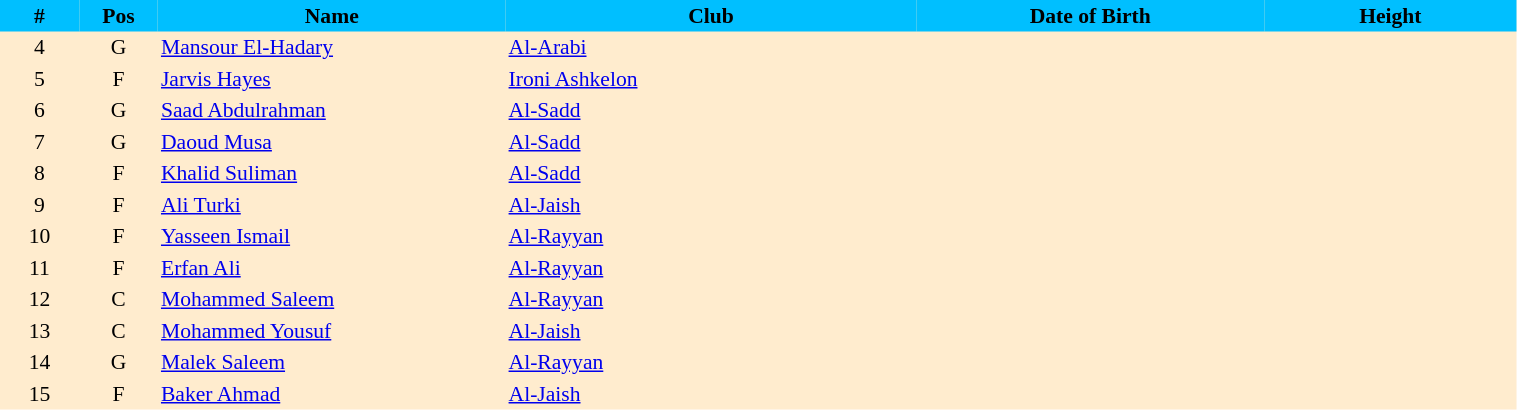<table border=0 cellpadding=2 cellspacing=0  |- bgcolor=#FFECCE style="text-align:center; font-size:90%;" width=80%>
<tr bgcolor=#00BFFF>
<th width=5%>#</th>
<th width=5%>Pos</th>
<th width=22%>Name</th>
<th width=26%>Club</th>
<th width=22%>Date of Birth</th>
<th width=16%>Height</th>
</tr>
<tr>
<td>4</td>
<td>G</td>
<td align=left><a href='#'>Mansour El-Hadary</a></td>
<td align=left> <a href='#'>Al-Arabi</a></td>
<td align=left></td>
<td></td>
</tr>
<tr>
<td>5</td>
<td>F</td>
<td align=left><a href='#'>Jarvis Hayes</a></td>
<td align=left> <a href='#'>Ironi Ashkelon</a></td>
<td align=left></td>
<td></td>
</tr>
<tr>
<td>6</td>
<td>G</td>
<td align=left><a href='#'>Saad Abdulrahman</a></td>
<td align=left> <a href='#'>Al-Sadd</a></td>
<td align=left></td>
<td></td>
</tr>
<tr>
<td>7</td>
<td>G</td>
<td align=left><a href='#'>Daoud Musa</a></td>
<td align=left> <a href='#'>Al-Sadd</a></td>
<td align=left></td>
<td></td>
</tr>
<tr>
<td>8</td>
<td>F</td>
<td align=left><a href='#'>Khalid Suliman</a></td>
<td align=left> <a href='#'>Al-Sadd</a></td>
<td align=left></td>
<td></td>
</tr>
<tr>
<td>9</td>
<td>F</td>
<td align=left><a href='#'>Ali Turki</a></td>
<td align=left> <a href='#'>Al-Jaish</a></td>
<td align=left></td>
<td></td>
</tr>
<tr>
<td>10</td>
<td>F</td>
<td align=left><a href='#'>Yasseen Ismail</a></td>
<td align=left> <a href='#'>Al-Rayyan</a></td>
<td align=left></td>
<td></td>
</tr>
<tr>
<td>11</td>
<td>F</td>
<td align=left><a href='#'>Erfan Ali</a></td>
<td align=left> <a href='#'>Al-Rayyan</a></td>
<td align=left></td>
<td></td>
</tr>
<tr>
<td>12</td>
<td>C</td>
<td align=left><a href='#'>Mohammed Saleem</a></td>
<td align=left> <a href='#'>Al-Rayyan</a></td>
<td align=left></td>
<td></td>
</tr>
<tr>
<td>13</td>
<td>C</td>
<td align=left><a href='#'>Mohammed Yousuf</a></td>
<td align=left> <a href='#'>Al-Jaish</a></td>
<td align=left></td>
<td></td>
</tr>
<tr>
<td>14</td>
<td>G</td>
<td align=left><a href='#'>Malek Saleem</a></td>
<td align=left> <a href='#'>Al-Rayyan</a></td>
<td align=left></td>
<td></td>
</tr>
<tr>
<td>15</td>
<td>F</td>
<td align=left><a href='#'>Baker Ahmad</a></td>
<td align=left> <a href='#'>Al-Jaish</a></td>
<td align=left></td>
<td></td>
</tr>
</table>
